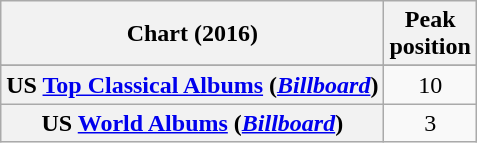<table class="wikitable sortable plainrowheaders" style="text-align:center">
<tr>
<th scope="col">Chart (2016)</th>
<th scope="col">Peak<br> position</th>
</tr>
<tr>
</tr>
<tr>
</tr>
<tr>
</tr>
<tr>
</tr>
<tr>
</tr>
<tr>
</tr>
<tr>
</tr>
<tr>
<th scope="row">US <a href='#'>Top Classical Albums</a> (<em><a href='#'>Billboard</a></em>)</th>
<td>10</td>
</tr>
<tr>
<th scope="row">US <a href='#'>World Albums</a> (<em><a href='#'>Billboard</a></em>)</th>
<td>3</td>
</tr>
</table>
